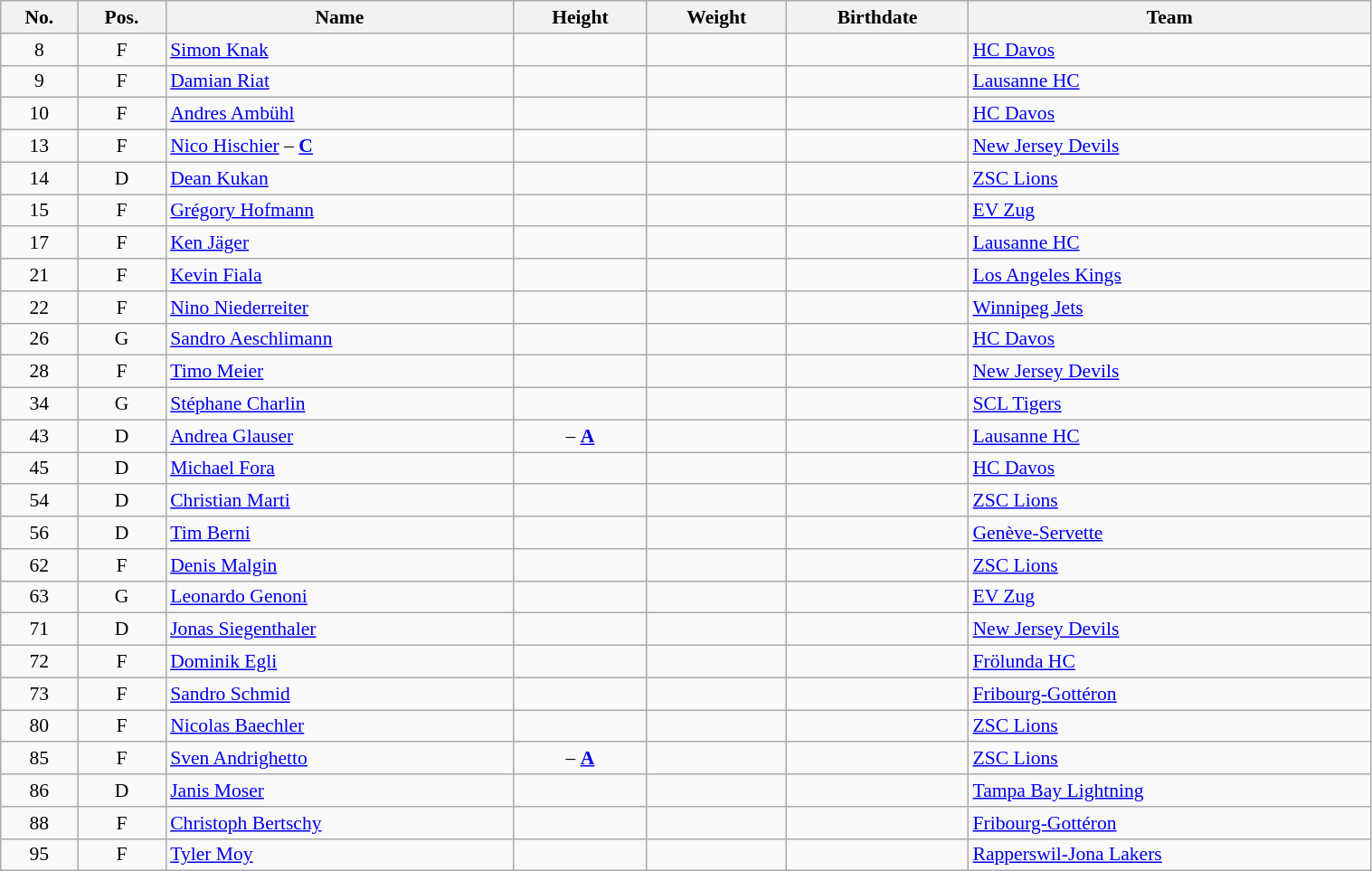<table width="80%" class="wikitable sortable" style="font-size: 90%; text-align: center;">
<tr>
<th>No.</th>
<th>Pos.</th>
<th>Name</th>
<th>Height</th>
<th>Weight</th>
<th>Birthdate</th>
<th>Team</th>
</tr>
<tr>
<td>8</td>
<td>F</td>
<td align=left><a href='#'>Simon Knak</a></td>
<td></td>
<td></td>
<td></td>
<td style="text-align:left;"> <a href='#'>HC Davos</a></td>
</tr>
<tr>
<td>9</td>
<td>F</td>
<td align=left><a href='#'>Damian Riat</a></td>
<td></td>
<td></td>
<td></td>
<td style="text-align:left;"> <a href='#'>Lausanne HC</a></td>
</tr>
<tr>
<td>10</td>
<td>F</td>
<td align=left><a href='#'>Andres Ambühl</a></td>
<td></td>
<td></td>
<td></td>
<td style="text-align:left;"> <a href='#'>HC Davos</a></td>
</tr>
<tr>
<td>13</td>
<td>F</td>
<td align=left><a href='#'>Nico Hischier</a> – <strong><a href='#'>C</a></strong></td>
<td></td>
<td></td>
<td></td>
<td style="text-align:left;"> <a href='#'>New Jersey Devils</a></td>
</tr>
<tr>
<td>14</td>
<td>D</td>
<td align=left><a href='#'>Dean Kukan</a></td>
<td></td>
<td></td>
<td></td>
<td style="text-align:left;"> <a href='#'>ZSC Lions</a></td>
</tr>
<tr>
<td>15</td>
<td>F</td>
<td align=left><a href='#'>Grégory Hofmann</a></td>
<td></td>
<td></td>
<td></td>
<td style="text-align:left;"> <a href='#'>EV Zug</a></td>
</tr>
<tr>
<td>17</td>
<td>F</td>
<td align=left><a href='#'>Ken Jäger</a></td>
<td></td>
<td></td>
<td></td>
<td style="text-align:left;"> <a href='#'>Lausanne HC</a></td>
</tr>
<tr>
<td>21</td>
<td>F</td>
<td align=left><a href='#'>Kevin Fiala</a></td>
<td></td>
<td></td>
<td></td>
<td style="text-align:left;"> <a href='#'>Los Angeles Kings</a></td>
</tr>
<tr>
<td>22</td>
<td>F</td>
<td align=left><a href='#'>Nino Niederreiter</a></td>
<td></td>
<td></td>
<td></td>
<td style="text-align:left;"> <a href='#'>Winnipeg Jets</a></td>
</tr>
<tr>
<td>26</td>
<td>G</td>
<td align=left><a href='#'>Sandro Aeschlimann</a></td>
<td></td>
<td></td>
<td></td>
<td style="text-align:left;"> <a href='#'>HC Davos</a></td>
</tr>
<tr>
<td>28</td>
<td>F</td>
<td align=left><a href='#'>Timo Meier</a></td>
<td></td>
<td></td>
<td></td>
<td style="text-align:left;"> <a href='#'>New Jersey Devils</a></td>
</tr>
<tr>
<td>34</td>
<td>G</td>
<td align=left><a href='#'>Stéphane Charlin</a></td>
<td></td>
<td></td>
<td></td>
<td style="text-align:left;"> <a href='#'>SCL Tigers</a></td>
</tr>
<tr>
<td>43</td>
<td>D</td>
<td align=left><a href='#'>Andrea Glauser</a></td>
<td> – <strong><a href='#'>A</a></strong></td>
<td></td>
<td></td>
<td style="text-align:left;"> <a href='#'>Lausanne HC</a></td>
</tr>
<tr>
<td>45</td>
<td>D</td>
<td align=left><a href='#'>Michael Fora</a></td>
<td></td>
<td></td>
<td></td>
<td style="text-align:left;"> <a href='#'>HC Davos</a></td>
</tr>
<tr>
<td>54</td>
<td>D</td>
<td align=left><a href='#'>Christian Marti</a></td>
<td></td>
<td></td>
<td></td>
<td style="text-align:left;"> <a href='#'>ZSC Lions</a></td>
</tr>
<tr>
<td>56</td>
<td>D</td>
<td align=left><a href='#'>Tim Berni</a></td>
<td></td>
<td></td>
<td></td>
<td style="text-align:left;"> <a href='#'>Genève-Servette</a></td>
</tr>
<tr>
<td>62</td>
<td>F</td>
<td align=left><a href='#'>Denis Malgin</a></td>
<td></td>
<td></td>
<td></td>
<td style="text-align:left;"> <a href='#'>ZSC Lions</a></td>
</tr>
<tr>
<td>63</td>
<td>G</td>
<td align=left><a href='#'>Leonardo Genoni</a></td>
<td></td>
<td></td>
<td></td>
<td style="text-align:left;"> <a href='#'>EV Zug</a></td>
</tr>
<tr>
<td>71</td>
<td>D</td>
<td align=left><a href='#'>Jonas Siegenthaler</a></td>
<td></td>
<td></td>
<td></td>
<td style="text-align:left;"> <a href='#'>New Jersey Devils</a></td>
</tr>
<tr>
<td>72</td>
<td>F</td>
<td align=left><a href='#'>Dominik Egli</a></td>
<td></td>
<td></td>
<td></td>
<td style="text-align:left;"> <a href='#'>Frölunda HC</a></td>
</tr>
<tr>
<td>73</td>
<td>F</td>
<td align=left><a href='#'>Sandro Schmid</a></td>
<td></td>
<td></td>
<td></td>
<td style="text-align:left;"> <a href='#'>Fribourg-Gottéron</a></td>
</tr>
<tr>
<td>80</td>
<td>F</td>
<td align=left><a href='#'>Nicolas Baechler</a></td>
<td></td>
<td></td>
<td></td>
<td style="text-align:left;"> <a href='#'>ZSC Lions</a></td>
</tr>
<tr>
<td>85</td>
<td>F</td>
<td align=left><a href='#'>Sven Andrighetto</a></td>
<td> – <strong><a href='#'>A</a></strong></td>
<td></td>
<td></td>
<td style="text-align:left;"> <a href='#'>ZSC Lions</a></td>
</tr>
<tr>
<td>86</td>
<td>D</td>
<td align=left><a href='#'>Janis Moser</a></td>
<td></td>
<td></td>
<td></td>
<td style="text-align:left;"> <a href='#'>Tampa Bay Lightning</a></td>
</tr>
<tr>
<td>88</td>
<td>F</td>
<td align=left><a href='#'>Christoph Bertschy</a></td>
<td></td>
<td></td>
<td></td>
<td style="text-align:left;"> <a href='#'>Fribourg-Gottéron</a></td>
</tr>
<tr>
<td>95</td>
<td>F</td>
<td align=left><a href='#'>Tyler Moy</a></td>
<td></td>
<td></td>
<td></td>
<td style="text-align:left;"> <a href='#'>Rapperswil-Jona Lakers</a></td>
</tr>
</table>
